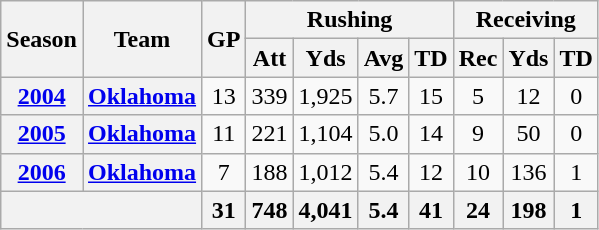<table class="wikitable" style="text-align:center">
<tr>
<th rowspan="2">Season</th>
<th rowspan="2">Team</th>
<th rowspan="2">GP</th>
<th colspan="4">Rushing</th>
<th colspan="3">Receiving</th>
</tr>
<tr>
<th>Att</th>
<th>Yds</th>
<th>Avg</th>
<th>TD</th>
<th>Rec</th>
<th>Yds</th>
<th>TD</th>
</tr>
<tr>
<th><a href='#'>2004</a></th>
<th><a href='#'>Oklahoma</a></th>
<td>13</td>
<td>339</td>
<td>1,925</td>
<td>5.7</td>
<td>15</td>
<td>5</td>
<td>12</td>
<td>0</td>
</tr>
<tr>
<th><a href='#'>2005</a></th>
<th><a href='#'>Oklahoma</a></th>
<td>11</td>
<td>221</td>
<td>1,104</td>
<td>5.0</td>
<td>14</td>
<td>9</td>
<td>50</td>
<td>0</td>
</tr>
<tr>
<th><a href='#'>2006</a></th>
<th><a href='#'>Oklahoma</a></th>
<td>7</td>
<td>188</td>
<td>1,012</td>
<td>5.4</td>
<td>12</td>
<td>10</td>
<td>136</td>
<td>1</td>
</tr>
<tr>
<th colspan="2"></th>
<th>31</th>
<th>748</th>
<th>4,041</th>
<th>5.4</th>
<th>41</th>
<th>24</th>
<th>198</th>
<th>1</th>
</tr>
</table>
